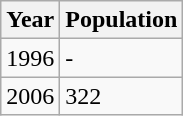<table class="wikitable">
<tr>
<th>Year</th>
<th>Population</th>
</tr>
<tr>
<td>1996</td>
<td>-</td>
</tr>
<tr>
<td>2006</td>
<td>322</td>
</tr>
</table>
